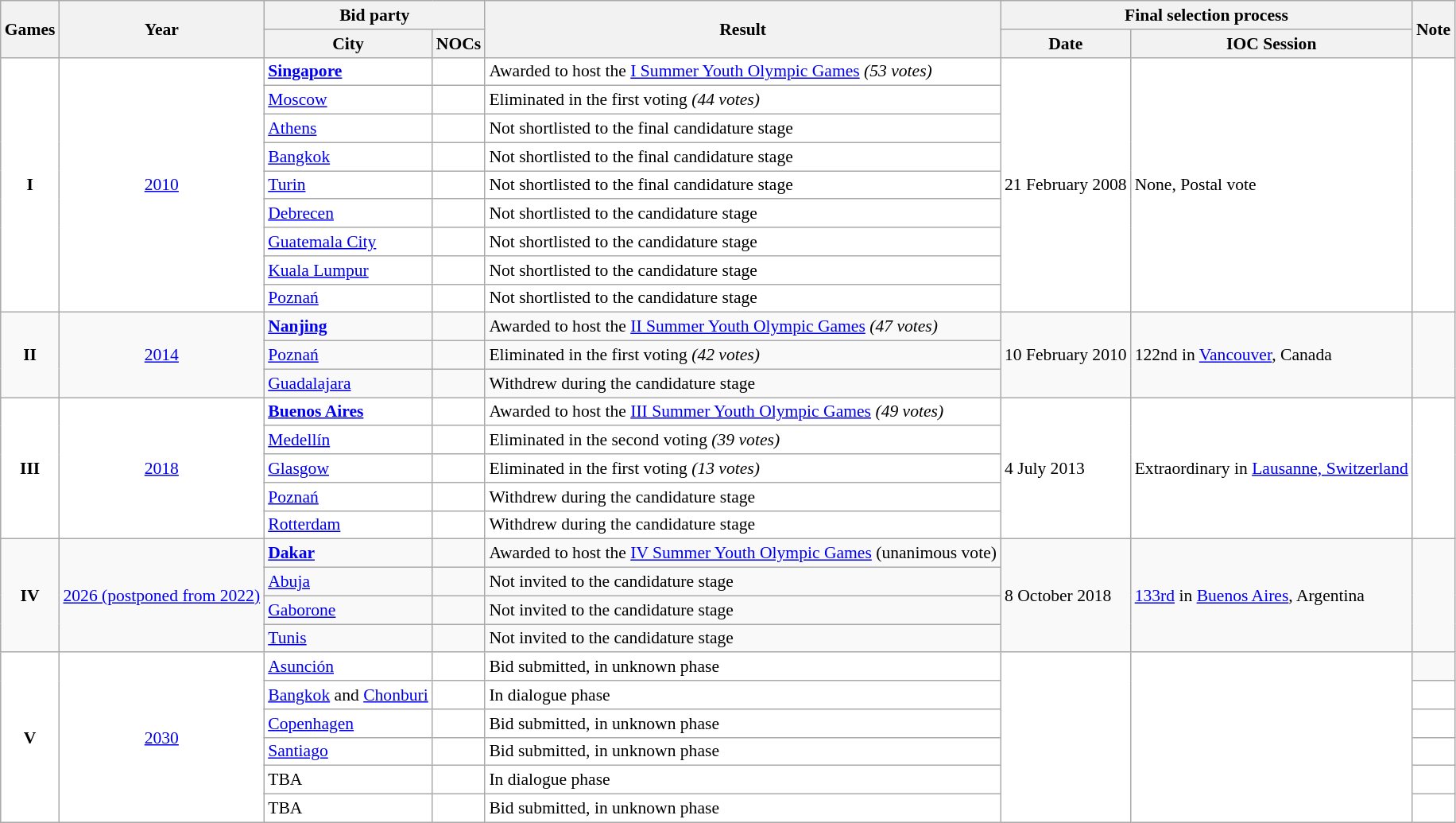<table class="wikitable" style="font-size:90%">
<tr>
<th rowspan=2>Games</th>
<th rowspan=2>Year</th>
<th colspan=2>Bid party</th>
<th rowspan=2>Result</th>
<th colspan=2>Final selection process</th>
<th rowspan=2>Note</th>
</tr>
<tr>
<th>City</th>
<th>NOCs</th>
<th>Date</th>
<th>IOC Session</th>
</tr>
<tr bgcolor=white>
<td rowspan=9 align=center><strong>I</strong></td>
<td rowspan=9 align=center><a href='#'>2010</a></td>
<td><strong><a href='#'>Singapore</a></strong></td>
<td><strong></strong></td>
<td>Awarded to host the <a href='#'>I Summer Youth Olympic Games</a> <em>(53 votes)</em></td>
<td rowspan=9>21 February 2008</td>
<td rowspan=9>None, Postal vote</td>
<td rowspan=9 align=center></td>
</tr>
<tr bgcolor=white>
<td><a href='#'>Moscow</a></td>
<td></td>
<td>Eliminated in the first voting <em>(44 votes)</em></td>
</tr>
<tr bgcolor=white>
<td><a href='#'>Athens</a></td>
<td></td>
<td>Not shortlisted to the final candidature stage</td>
</tr>
<tr bgcolor=white>
<td><a href='#'>Bangkok</a></td>
<td></td>
<td>Not shortlisted to the final candidature stage</td>
</tr>
<tr bgcolor=white>
<td><a href='#'>Turin</a></td>
<td></td>
<td>Not shortlisted to the final candidature stage</td>
</tr>
<tr bgcolor=white>
<td><a href='#'>Debrecen</a></td>
<td></td>
<td>Not shortlisted to the candidature stage</td>
</tr>
<tr bgcolor=white>
<td><a href='#'>Guatemala City</a></td>
<td></td>
<td>Not shortlisted to the candidature stage</td>
</tr>
<tr bgcolor=white>
<td><a href='#'>Kuala Lumpur</a></td>
<td></td>
<td>Not shortlisted to the candidature stage</td>
</tr>
<tr bgcolor=white>
<td><a href='#'>Poznań</a></td>
<td></td>
<td>Not shortlisted to the candidature stage</td>
</tr>
<tr>
<td rowspan=3 align=center><strong>II</strong></td>
<td rowspan=3 align=center><a href='#'>2014</a></td>
<td><strong><a href='#'>Nanjing</a></strong></td>
<td><strong></strong></td>
<td>Awarded to host the <a href='#'>II Summer Youth Olympic Games</a> <em>(47 votes)</em></td>
<td rowspan=3>10 February 2010</td>
<td rowspan=3>122nd in <a href='#'>Vancouver</a>, Canada</td>
<td rowspan=3 align=center></td>
</tr>
<tr>
<td><a href='#'>Poznań</a></td>
<td></td>
<td>Eliminated in the first voting <em>(42 votes)</em></td>
</tr>
<tr>
<td><a href='#'>Guadalajara</a></td>
<td></td>
<td>Withdrew during the candidature stage</td>
</tr>
<tr bgcolor=white>
<td rowspan=5 align=center><strong>III</strong></td>
<td rowspan=5 align=center><a href='#'>2018</a></td>
<td><strong><a href='#'>Buenos Aires</a></strong></td>
<td><strong></strong></td>
<td>Awarded to host the <a href='#'>III Summer Youth Olympic Games</a> <em>(49 votes)</em></td>
<td rowspan=5>4 July 2013</td>
<td rowspan=5>Extraordinary in <a href='#'>Lausanne, Switzerland</a></td>
<td rowspan=5 align=center></td>
</tr>
<tr bgcolor=white>
<td><a href='#'>Medellín</a></td>
<td></td>
<td>Eliminated in the second voting <em>(39 votes)</em></td>
</tr>
<tr bgcolor=white>
<td><a href='#'>Glasgow</a></td>
<td></td>
<td>Eliminated in the first voting <em>(13 votes)</em></td>
</tr>
<tr bgcolor=white>
<td><a href='#'>Poznań</a></td>
<td></td>
<td>Withdrew during the candidature stage</td>
</tr>
<tr bgcolor=white>
<td><a href='#'>Rotterdam</a></td>
<td></td>
<td>Withdrew during the candidature stage</td>
</tr>
<tr>
<td rowspan=4 align=center><strong>IV</strong></td>
<td rowspan=4 align=center><a href='#'>2026 (postponed from 2022)</a> <em></td>
<td><strong><a href='#'>Dakar</a></strong></td>
<td><strong></strong></td>
<td>Awarded to host the <a href='#'>IV Summer Youth Olympic Games</a> </em>(unanimous vote)<em></td>
<td rowspan=4>8 October 2018</td>
<td rowspan=4><a href='#'>133rd</a> in <a href='#'>Buenos Aires</a>, Argentina</td>
<td rowspan=4 align=center></td>
</tr>
<tr>
<td><a href='#'>Abuja</a></td>
<td></td>
<td>Not invited to the candidature stage</td>
</tr>
<tr>
<td><a href='#'>Gaborone</a></td>
<td></td>
<td>Not invited to the candidature stage</td>
</tr>
<tr>
<td><a href='#'>Tunis</a></td>
<td></td>
<td>Not invited to the candidature stage</td>
</tr>
<tr bgcolor=white>
<td rowspan=6 align=center><strong>V</strong></td>
<td rowspan=6 align=center><a href='#'>2030</a></td>
<td><a href='#'>Asunción</a></td>
<td></td>
<td>Bid submitted, in unknown phase</td>
<td rowspan=6></td>
<td rowspan=6></td>
</tr>
<tr bgcolor=white>
<td><a href='#'>Bangkok</a> and <a href='#'>Chonburi</a></td>
<td></td>
<td>In dialogue phase</td>
<td align=center></td>
</tr>
<tr bgcolor=white>
<td><a href='#'>Copenhagen</a></td>
<td></td>
<td>Bid submitted, in unknown phase</td>
<td align=center></td>
</tr>
<tr bgcolor=white>
<td><a href='#'>Santiago</a></td>
<td></td>
<td>Bid submitted, in unknown phase</td>
<td align=center></td>
</tr>
<tr bgcolor=white>
<td>TBA</td>
<td></td>
<td>In dialogue phase</td>
<td align=center></td>
</tr>
<tr bgcolor=white>
<td>TBA</td>
<td></td>
<td>Bid submitted, in unknown phase</td>
<td align=center></td>
</tr>
</table>
